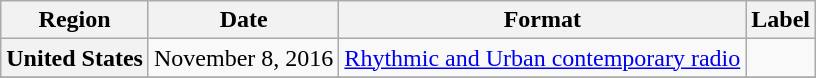<table class="wikitable plainrowheaders">
<tr>
<th scope="col">Region</th>
<th scope="col">Date</th>
<th scope="col">Format</th>
<th scope="col">Label</th>
</tr>
<tr>
<th scope="row">United States</th>
<td>November 8, 2016</td>
<td><a href='#'>Rhythmic and Urban contemporary radio</a></td>
<td></td>
</tr>
<tr>
</tr>
</table>
